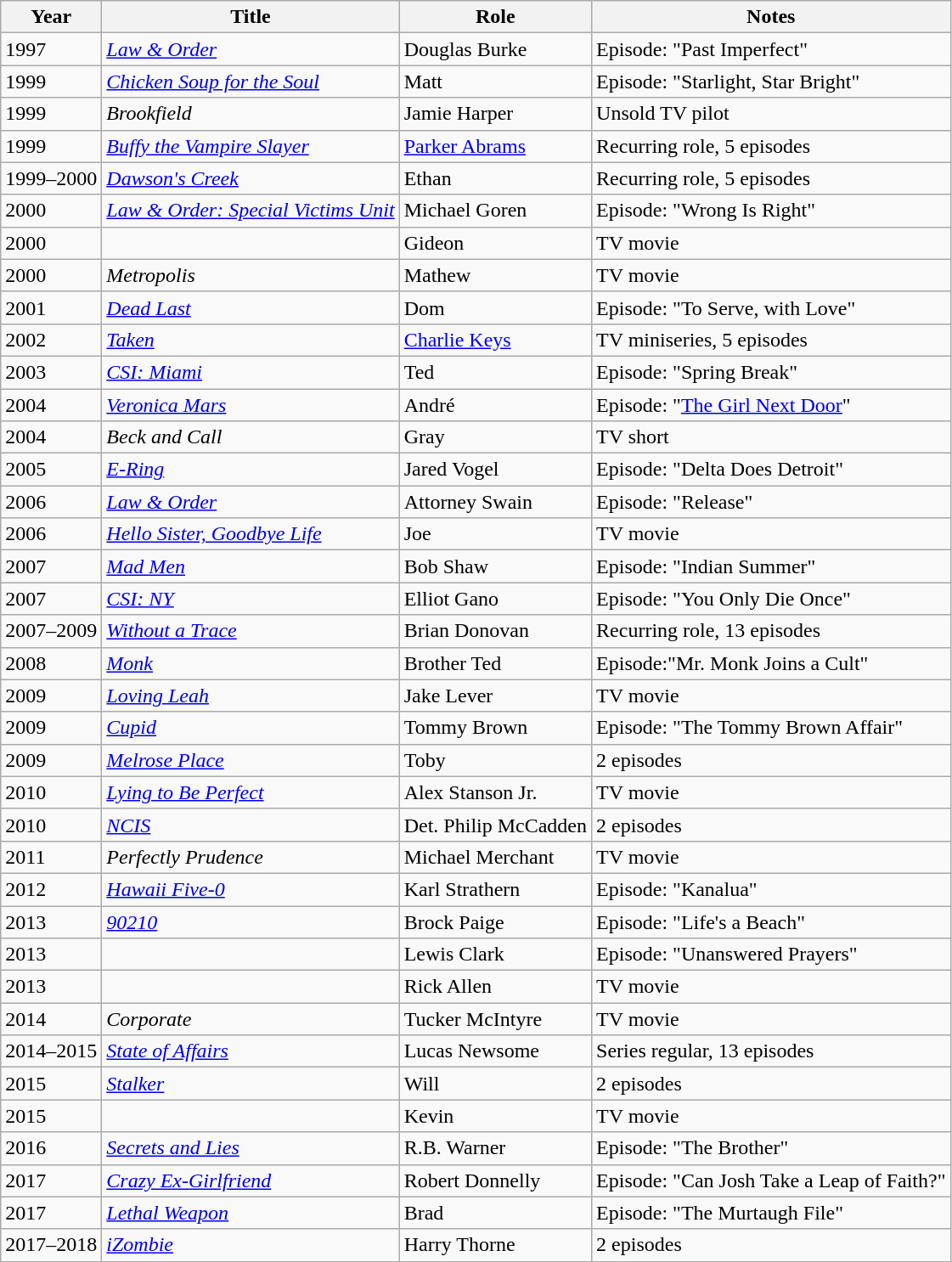<table class="wikitable sortable">
<tr>
<th>Year</th>
<th>Title</th>
<th>Role</th>
<th class="unsortable">Notes</th>
</tr>
<tr>
<td>1997</td>
<td><em><a href='#'>Law & Order</a></em></td>
<td>Douglas Burke</td>
<td>Episode: "Past Imperfect"</td>
</tr>
<tr>
<td>1999</td>
<td><em><a href='#'>Chicken Soup for the Soul</a></em></td>
<td>Matt</td>
<td>Episode: "Starlight, Star Bright"</td>
</tr>
<tr>
<td>1999</td>
<td><em>Brookfield</em></td>
<td>Jamie Harper</td>
<td>Unsold TV pilot</td>
</tr>
<tr>
<td>1999</td>
<td><em><a href='#'>Buffy the Vampire Slayer</a></em></td>
<td><a href='#'>Parker Abrams</a></td>
<td>Recurring role, 5 episodes</td>
</tr>
<tr>
<td>1999–2000</td>
<td><em><a href='#'>Dawson's Creek</a></em></td>
<td>Ethan</td>
<td>Recurring role, 5 episodes</td>
</tr>
<tr>
<td>2000</td>
<td><em><a href='#'>Law & Order: Special Victims Unit</a></em></td>
<td>Michael Goren</td>
<td>Episode: "Wrong Is Right"</td>
</tr>
<tr>
<td>2000</td>
<td><em></em></td>
<td>Gideon</td>
<td>TV movie</td>
</tr>
<tr>
<td>2000</td>
<td><em>Metropolis</em></td>
<td>Mathew</td>
<td>TV movie</td>
</tr>
<tr>
<td>2001</td>
<td><em><a href='#'>Dead Last</a></em></td>
<td>Dom</td>
<td>Episode: "To Serve, with Love"</td>
</tr>
<tr>
<td>2002</td>
<td><em><a href='#'>Taken</a></em></td>
<td><a href='#'>Charlie Keys</a></td>
<td>TV miniseries, 5 episodes</td>
</tr>
<tr>
<td>2003</td>
<td><em><a href='#'>CSI: Miami</a></em></td>
<td>Ted</td>
<td>Episode: "Spring Break"</td>
</tr>
<tr>
<td>2004</td>
<td><em><a href='#'>Veronica Mars</a></em></td>
<td>André</td>
<td>Episode: "<a href='#'>The Girl Next Door</a>"</td>
</tr>
<tr>
<td>2004</td>
<td><em>Beck and Call</em></td>
<td>Gray</td>
<td>TV short</td>
</tr>
<tr>
<td>2005</td>
<td><em><a href='#'>E-Ring</a></em></td>
<td>Jared Vogel</td>
<td>Episode: "Delta Does Detroit"</td>
</tr>
<tr>
<td>2006</td>
<td><em><a href='#'>Law & Order</a></em></td>
<td>Attorney Swain</td>
<td>Episode: "Release"</td>
</tr>
<tr>
<td>2006</td>
<td><em><a href='#'>Hello Sister, Goodbye Life</a></em></td>
<td>Joe</td>
<td>TV movie</td>
</tr>
<tr>
<td>2007</td>
<td><em><a href='#'>Mad Men</a></em></td>
<td>Bob Shaw</td>
<td>Episode: "Indian Summer"</td>
</tr>
<tr>
<td>2007</td>
<td><em><a href='#'>CSI: NY</a></em></td>
<td>Elliot Gano</td>
<td>Episode: "You Only Die Once"</td>
</tr>
<tr>
<td>2007–2009</td>
<td><em><a href='#'>Without a Trace</a></em></td>
<td>Brian Donovan</td>
<td>Recurring role, 13 episodes</td>
</tr>
<tr>
<td>2008</td>
<td><em><a href='#'>Monk</a></em></td>
<td>Brother Ted</td>
<td>Episode:"Mr. Monk Joins a Cult"</td>
</tr>
<tr>
<td>2009</td>
<td><em><a href='#'>Loving Leah</a></em></td>
<td>Jake Lever</td>
<td>TV movie</td>
</tr>
<tr>
<td>2009</td>
<td><em><a href='#'>Cupid</a></em></td>
<td>Tommy Brown</td>
<td>Episode: "The Tommy Brown Affair"</td>
</tr>
<tr>
<td>2009</td>
<td><em><a href='#'>Melrose Place</a></em></td>
<td>Toby</td>
<td>2 episodes</td>
</tr>
<tr>
<td>2010</td>
<td><em><a href='#'>Lying to Be Perfect</a></em></td>
<td>Alex Stanson Jr.</td>
<td>TV movie</td>
</tr>
<tr>
<td>2010</td>
<td><em><a href='#'>NCIS</a></em></td>
<td>Det. Philip McCadden</td>
<td>2 episodes</td>
</tr>
<tr>
<td>2011</td>
<td><em>Perfectly Prudence</em></td>
<td>Michael Merchant</td>
<td>TV movie</td>
</tr>
<tr>
<td>2012</td>
<td><em><a href='#'>Hawaii Five-0</a></em></td>
<td>Karl Strathern</td>
<td>Episode: "Kanalua"</td>
</tr>
<tr>
<td>2013</td>
<td><em><a href='#'>90210</a></em></td>
<td>Brock Paige</td>
<td>Episode: "Life's a Beach"</td>
</tr>
<tr>
<td>2013</td>
<td><em></em></td>
<td>Lewis Clark</td>
<td>Episode: "Unanswered Prayers"</td>
</tr>
<tr>
<td>2013</td>
<td><em></em></td>
<td>Rick Allen</td>
<td>TV movie</td>
</tr>
<tr>
<td>2014</td>
<td><em>Corporate</em></td>
<td>Tucker McIntyre</td>
<td>TV movie</td>
</tr>
<tr>
<td>2014–2015</td>
<td><em><a href='#'>State of Affairs</a></em></td>
<td>Lucas Newsome</td>
<td>Series regular, 13 episodes</td>
</tr>
<tr>
<td>2015</td>
<td><em><a href='#'>Stalker</a></em></td>
<td>Will</td>
<td>2 episodes</td>
</tr>
<tr>
<td>2015</td>
<td><em></em></td>
<td>Kevin</td>
<td>TV movie</td>
</tr>
<tr>
<td>2016</td>
<td><em><a href='#'>Secrets and Lies</a></em></td>
<td>R.B. Warner</td>
<td>Episode: "The Brother"</td>
</tr>
<tr>
<td>2017</td>
<td><em><a href='#'>Crazy Ex-Girlfriend</a></em></td>
<td>Robert Donnelly</td>
<td>Episode: "Can Josh Take a Leap of Faith?"</td>
</tr>
<tr>
<td>2017</td>
<td><em><a href='#'>Lethal Weapon</a></em></td>
<td>Brad</td>
<td>Episode: "The Murtaugh File"</td>
</tr>
<tr>
<td>2017–2018</td>
<td><em><a href='#'>iZombie</a></em></td>
<td>Harry Thorne</td>
<td>2 episodes</td>
</tr>
</table>
